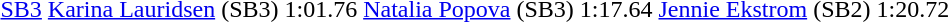<table>
<tr>
<td><a href='#'>SB3</a></td>
<td><a href='#'>Karina Lauridsen</a> (SB3)<br></td>
<td>1:01.76</td>
<td><a href='#'>Natalia Popova</a> (SB3)<br></td>
<td>1:17.64</td>
<td><a href='#'>Jennie Ekstrom</a> (SB2)<br></td>
<td>1:20.72</td>
</tr>
</table>
